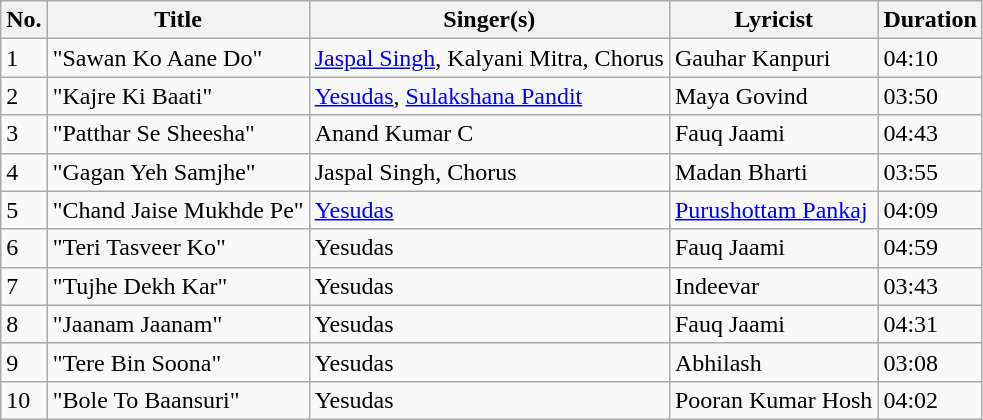<table class="wikitable sortable">
<tr>
<th>No.</th>
<th>Title</th>
<th>Singer(s)</th>
<th>Lyricist</th>
<th>Duration</th>
</tr>
<tr>
<td>1</td>
<td>"Sawan Ko Aane Do"</td>
<td><a href='#'>Jaspal Singh</a>, Kalyani Mitra, Chorus</td>
<td>Gauhar Kanpuri</td>
<td>04:10</td>
</tr>
<tr>
<td>2</td>
<td>"Kajre Ki Baati"</td>
<td><a href='#'>Yesudas</a>, <a href='#'>Sulakshana Pandit</a></td>
<td>Maya Govind</td>
<td>03:50</td>
</tr>
<tr>
<td>3</td>
<td>"Patthar Se Sheesha"</td>
<td>Anand Kumar C</td>
<td>Fauq Jaami</td>
<td>04:43</td>
</tr>
<tr>
<td>4</td>
<td>"Gagan Yeh Samjhe"</td>
<td>Jaspal Singh, Chorus</td>
<td>Madan Bharti</td>
<td>03:55</td>
</tr>
<tr>
<td>5</td>
<td>"Chand Jaise Mukhde Pe"</td>
<td><a href='#'>Yesudas</a></td>
<td><a href='#'>Purushottam Pankaj</a></td>
<td>04:09</td>
</tr>
<tr>
<td>6</td>
<td>"Teri Tasveer Ko"</td>
<td>Yesudas</td>
<td>Fauq Jaami</td>
<td>04:59</td>
</tr>
<tr>
<td>7</td>
<td>"Tujhe Dekh Kar"</td>
<td>Yesudas</td>
<td>Indeevar</td>
<td>03:43</td>
</tr>
<tr>
<td>8</td>
<td>"Jaanam Jaanam"</td>
<td>Yesudas</td>
<td>Fauq Jaami</td>
<td>04:31</td>
</tr>
<tr>
<td>9</td>
<td>"Tere Bin Soona"</td>
<td>Yesudas</td>
<td>Abhilash</td>
<td>03:08</td>
</tr>
<tr>
<td>10</td>
<td>"Bole To Baansuri"</td>
<td>Yesudas</td>
<td>Pooran Kumar Hosh</td>
<td>04:02</td>
</tr>
</table>
